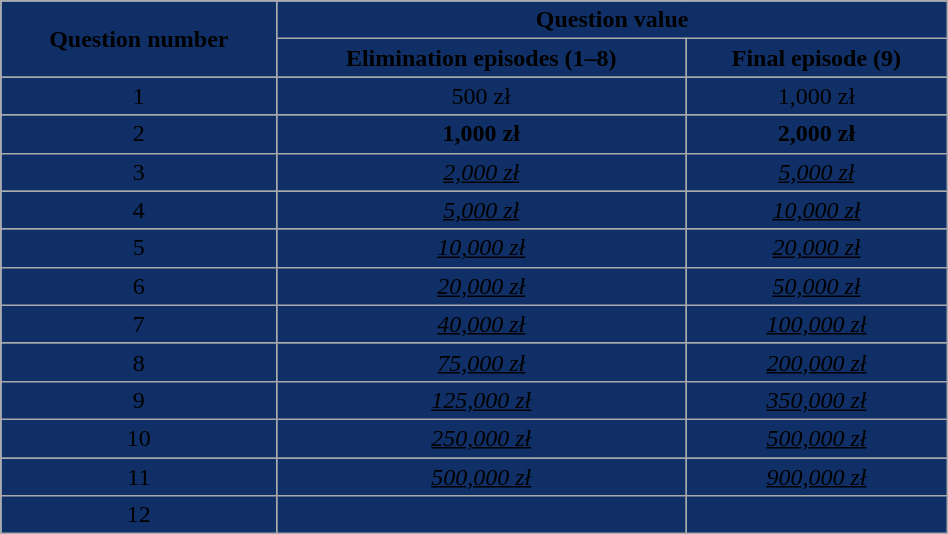<table class="wikitable" style="text-align:center; border:1px;; cellpadding:2; cellspacing:0; width:50%;">
<tr>
<th rowspan="2" style="background: #102f66"><span>Question number</span></th>
<th colspan="2" style="background: #102f66"><span>Question value</span></th>
</tr>
<tr>
<th style="background: #102f66"><span>Elimination episodes (1–8)</span></th>
<th style="background: #102f66"><span>Final episode (9)</span></th>
</tr>
<tr>
<td style="background: #102f66"><span>1</span></td>
<td style="background: #102f66"><span>500 zł</span></td>
<td style="background: #102f66"><span>1,000 zł</span></td>
</tr>
<tr>
<td style="background: #102f66"><span>2</span></td>
<td style="background: #102f66"><span><strong>1,000 zł</strong></span></td>
<td style="background: #102f66"><span><strong>2,000 zł</strong></span></td>
</tr>
<tr>
<td style="background: #102f66"><span>3</span></td>
<td style="background: #102f66"><span><em><u>2,000 zł</u></em></span></td>
<td style="background: #102f66"><span><em><u>5,000 zł</u></em></span></td>
</tr>
<tr>
<td style="background: #102f66"><span>4</span></td>
<td style="background: #102f66"><span><em><u>5,000 zł</u></em></span></td>
<td style="background: #102f66"><span><em><u>10,000 zł</u></em></span></td>
</tr>
<tr>
<td style="background: #102f66"><span>5</span></td>
<td style="background: #102f66"><span><em><u>10,000 zł</u></em></span></td>
<td style="background: #102f66"><span><em><u>20,000 zł</u></em></span></td>
</tr>
<tr>
<td style="background: #102f66"><span>6</span></td>
<td style="background: #102f66"><span><em><u>20,000 zł</u></em></span></td>
<td style="background: #102f66"><span><em><u>50,000 zł</u></em></span></td>
</tr>
<tr>
<td style="background: #102f66"><span>7</span></td>
<td style="background: #102f66"><span><em><u>40,000 zł</u></em></span></td>
<td style="background: #102f66"><span><em><u>100,000 zł</u></em></span></td>
</tr>
<tr>
<td style="background: #102f66"><span>8</span></td>
<td style="background: #102f66"><span><em><u>75,000 zł</u></em></span></td>
<td style="background: #102f66"><span><em><u>200,000 zł</u></em></span></td>
</tr>
<tr>
<td style="background: #102f66"><span>9</span></td>
<td style="background: #102f66"><span><em><u>125,000 zł</u></em></span></td>
<td style="background: #102f66"><span><em><u>350,000 zł</u></em></span></td>
</tr>
<tr>
<td style="background: #102f66"><span>10</span></td>
<td style="background: #102f66"><span><em><u>250,000 zł</u></em></span></td>
<td style="background: #102f66"><span><em><u>500,000 zł</u></em></span></td>
</tr>
<tr>
<td style="background: #102f66"><span>11</span></td>
<td style="background: #102f66"><span><em><u>500,000 zł</u></em></span></td>
<td style="background: #102f66"><span><em><u>900,000 zł</u></em></span></td>
</tr>
<tr>
<td style="background: #102f66"><span>12</span></td>
<td style="background: #102f66"><span></span></td>
<td style="background: #102f66"><span></span></td>
</tr>
</table>
